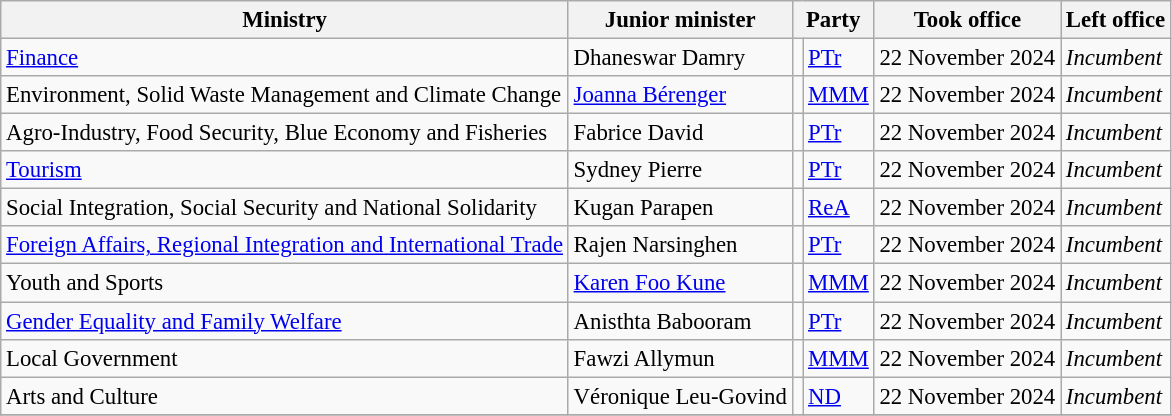<table class="wikitable"  style="font-size:95%;">
<tr>
<th>Ministry</th>
<th>Junior minister</th>
<th colspan=2>Party</th>
<th>Took office</th>
<th>Left office</th>
</tr>
<tr>
<td><a href='#'>Finance</a></td>
<td>Dhaneswar Damry</td>
<td bgcolor=></td>
<td><a href='#'>PTr</a></td>
<td>22 November 2024</td>
<td><em>Incumbent</em></td>
</tr>
<tr>
<td>Environment, Solid Waste Management and Climate Change</td>
<td><a href='#'>Joanna Bérenger</a></td>
<td bgcolor=></td>
<td><a href='#'>MMM</a></td>
<td>22 November 2024</td>
<td><em>Incumbent</em></td>
</tr>
<tr>
<td>Agro-Industry, Food Security, Blue Economy and Fisheries</td>
<td>Fabrice David</td>
<td bgcolor=></td>
<td><a href='#'>PTr</a></td>
<td>22 November 2024</td>
<td><em>Incumbent</em></td>
</tr>
<tr>
<td><a href='#'>Tourism</a></td>
<td>Sydney Pierre</td>
<td bgcolor=></td>
<td><a href='#'>PTr</a></td>
<td>22 November 2024</td>
<td><em>Incumbent</em></td>
</tr>
<tr>
<td>Social Integration, Social Security and National Solidarity</td>
<td>Kugan Parapen</td>
<td bgcolor=></td>
<td><a href='#'>ReA</a></td>
<td>22 November 2024</td>
<td><em>Incumbent</em></td>
</tr>
<tr>
<td><a href='#'>Foreign Affairs, Regional Integration and International Trade</a></td>
<td>Rajen Narsinghen</td>
<td bgcolor=></td>
<td><a href='#'>PTr</a></td>
<td>22 November 2024</td>
<td><em>Incumbent</em></td>
</tr>
<tr>
<td>Youth and Sports</td>
<td><a href='#'>Karen Foo Kune</a></td>
<td bgcolor=></td>
<td><a href='#'>MMM</a></td>
<td>22 November 2024</td>
<td><em>Incumbent</em></td>
</tr>
<tr>
<td><a href='#'>Gender Equality and Family Welfare</a></td>
<td>Anisthta Babooram</td>
<td bgcolor=></td>
<td><a href='#'>PTr</a></td>
<td>22 November 2024</td>
<td><em>Incumbent</em></td>
</tr>
<tr>
<td>Local Government</td>
<td>Fawzi Allymun</td>
<td bgcolor=></td>
<td><a href='#'>MMM</a></td>
<td>22 November 2024</td>
<td><em>Incumbent</em></td>
</tr>
<tr>
<td>Arts and Culture</td>
<td>Véronique Leu-Govind</td>
<td bgcolor=></td>
<td><a href='#'>ND</a></td>
<td>22 November 2024</td>
<td><em>Incumbent</em></td>
</tr>
<tr>
</tr>
</table>
